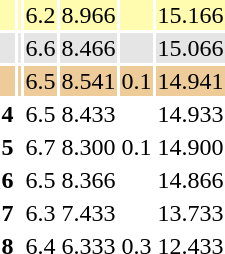<table>
<tr style="background:#fffcaf;">
<th scope=row style="text-align:center"></th>
<td align=left></td>
<td>6.2</td>
<td>8.966</td>
<td></td>
<td>15.166</td>
</tr>
<tr style="background:#e5e5e5;">
<th scope=row style="text-align:center"></th>
<td align=left></td>
<td>6.6</td>
<td>8.466</td>
<td></td>
<td>15.066</td>
</tr>
<tr style="background:#ec9;">
<th scope=row style="text-align:center"></th>
<td align=left></td>
<td>6.5</td>
<td>8.541</td>
<td>0.1</td>
<td>14.941</td>
</tr>
<tr>
<th scope=row style="text-align:center">4</th>
<td align=left></td>
<td>6.5</td>
<td>8.433</td>
<td></td>
<td>14.933</td>
</tr>
<tr>
<th scope=row style="text-align:center">5</th>
<td align=left></td>
<td>6.7</td>
<td>8.300</td>
<td>0.1</td>
<td>14.900</td>
</tr>
<tr>
<th scope=row style="text-align:center">6</th>
<td align=left></td>
<td>6.5</td>
<td>8.366</td>
<td></td>
<td>14.866</td>
</tr>
<tr>
<th scope=row style="text-align:center">7</th>
<td align=left></td>
<td>6.3</td>
<td>7.433</td>
<td></td>
<td>13.733</td>
</tr>
<tr>
<th scope=row style="text-align:center">8</th>
<td align=left></td>
<td>6.4</td>
<td>6.333</td>
<td>0.3</td>
<td>12.433</td>
</tr>
</table>
